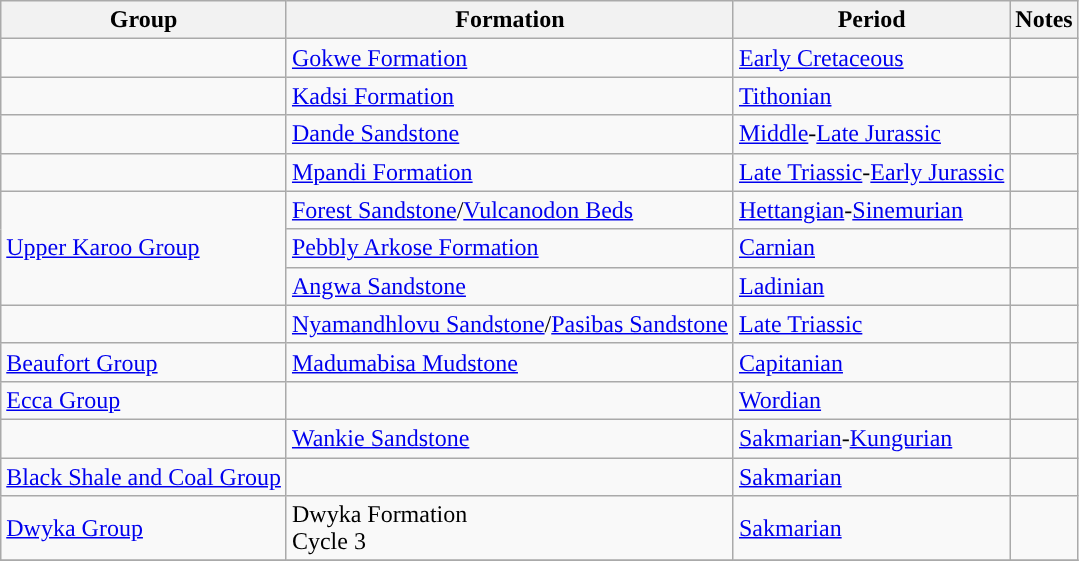<table class="wikitable sortable">
<tr>
<th>Group</th>
<th>Formation</th>
<th>Period</th>
<th class="unsortable">Notes</th>
</tr>
<tr>
<td></td>
<td><a href='#'>Gokwe Formation</a></td>
<td style="background-color: "><a href='#'>Early Cretaceous</a></td>
<td align=center></td>
</tr>
<tr>
<td></td>
<td><a href='#'>Kadsi Formation</a></td>
<td style="background-color: "><a href='#'>Tithonian</a></td>
<td align=center></td>
</tr>
<tr>
<td></td>
<td><a href='#'>Dande Sandstone</a></td>
<td style="background-color: "><a href='#'>Middle</a>-<a href='#'>Late Jurassic</a></td>
<td align=center></td>
</tr>
<tr>
<td></td>
<td><a href='#'>Mpandi Formation</a></td>
<td style="background-color: "><a href='#'>Late Triassic</a>-<a href='#'>Early Jurassic</a></td>
<td align=center></td>
</tr>
<tr>
<td rowspan=3><a href='#'>Upper Karoo Group</a></td>
<td><a href='#'>Forest Sandstone</a>/<a href='#'>Vulcanodon Beds</a></td>
<td style="background-color: "><a href='#'>Hettangian</a>-<a href='#'>Sinemurian</a></td>
<td align=center></td>
</tr>
<tr>
<td><a href='#'>Pebbly Arkose Formation</a></td>
<td style="background-color: "><a href='#'>Carnian</a></td>
<td align=center></td>
</tr>
<tr>
<td><a href='#'>Angwa Sandstone</a></td>
<td style="background-color: "><a href='#'>Ladinian</a></td>
<td align=center></td>
</tr>
<tr>
<td></td>
<td><a href='#'>Nyamandhlovu Sandstone</a>/<a href='#'>Pasibas Sandstone</a></td>
<td style="background-color: "><a href='#'>Late Triassic</a></td>
<td align=center></td>
</tr>
<tr>
<td><a href='#'>Beaufort Group</a></td>
<td><a href='#'>Madumabisa Mudstone</a></td>
<td style="background-color: "><a href='#'>Capitanian</a></td>
<td align=center></td>
</tr>
<tr>
<td><a href='#'>Ecca Group</a></td>
<td></td>
<td style="background-color: "><a href='#'>Wordian</a></td>
<td align=center></td>
</tr>
<tr>
<td></td>
<td><a href='#'>Wankie Sandstone</a></td>
<td style="background-color: "><a href='#'>Sakmarian</a>-<a href='#'>Kungurian</a></td>
<td align=center></td>
</tr>
<tr>
<td><a href='#'>Black Shale and Coal Group</a></td>
<td></td>
<td style="background-color: "><a href='#'>Sakmarian</a></td>
<td align=center></td>
</tr>
<tr>
<td><a href='#'>Dwyka Group</a></td>
<td>Dwyka Formation<br>Cycle 3</td>
<td style="background-color: "><a href='#'>Sakmarian</a></td>
<td align=center></td>
</tr>
<tr>
</tr>
</table>
